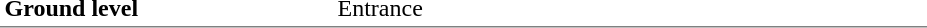<table table border=0 cellspacing=0 cellpadding=3>
<tr>
<td style="border-bottom:solid 1px gray;" width=110 rowspan=10 valign=top><strong>Ground level</strong></td>
</tr>
<tr>
<td style="border-bottom:solid 1px gray;" width=100 rowspan=2 valign=top></td>
<td style="border-bottom:solid 1px gray;" width=390 rowspan=2 valign=top>Entrance</td>
</tr>
</table>
